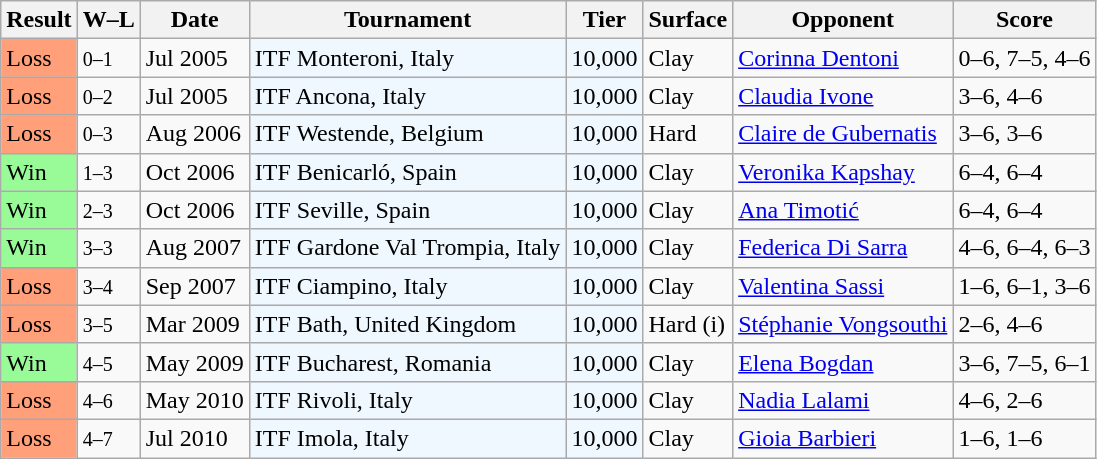<table class="sortable wikitable">
<tr>
<th>Result</th>
<th class="unsortable">W–L</th>
<th>Date</th>
<th>Tournament</th>
<th>Tier</th>
<th>Surface</th>
<th>Opponent</th>
<th class="unsortable">Score</th>
</tr>
<tr>
<td bgcolor="FFA07A">Loss</td>
<td><small>0–1</small></td>
<td>Jul 2005</td>
<td bgcolor="#f0f8ff">ITF Monteroni, Italy</td>
<td bgcolor="#f0f8ff">10,000</td>
<td>Clay</td>
<td> <a href='#'>Corinna Dentoni</a></td>
<td>0–6, 7–5, 4–6</td>
</tr>
<tr>
<td bgcolor="FFA07A">Loss</td>
<td><small>0–2</small></td>
<td>Jul 2005</td>
<td bgcolor="#f0f8ff">ITF Ancona, Italy</td>
<td bgcolor="#f0f8ff">10,000</td>
<td>Clay</td>
<td> <a href='#'>Claudia Ivone</a></td>
<td>3–6, 4–6</td>
</tr>
<tr>
<td bgcolor="FFA07A">Loss</td>
<td><small>0–3</small></td>
<td>Aug 2006</td>
<td bgcolor="#f0f8ff">ITF Westende, Belgium</td>
<td bgcolor="#f0f8ff">10,000</td>
<td>Hard</td>
<td> <a href='#'>Claire de Gubernatis</a></td>
<td>3–6, 3–6</td>
</tr>
<tr>
<td style="background:#98fb98;">Win</td>
<td><small>1–3</small></td>
<td>Oct 2006</td>
<td bgcolor="#f0f8ff">ITF Benicarló, Spain</td>
<td bgcolor="#f0f8ff">10,000</td>
<td>Clay</td>
<td> <a href='#'>Veronika Kapshay</a></td>
<td>6–4, 6–4</td>
</tr>
<tr>
<td style="background:#98fb98;">Win</td>
<td><small>2–3</small></td>
<td>Oct 2006</td>
<td bgcolor="#f0f8ff">ITF Seville, Spain</td>
<td bgcolor="#f0f8ff">10,000</td>
<td>Clay</td>
<td> <a href='#'>Ana Timotić</a></td>
<td>6–4, 6–4</td>
</tr>
<tr>
<td style="background:#98fb98;">Win</td>
<td><small>3–3</small></td>
<td>Aug 2007</td>
<td bgcolor="#f0f8ff">ITF Gardone Val Trompia, Italy</td>
<td bgcolor="#f0f8ff">10,000</td>
<td>Clay</td>
<td> <a href='#'>Federica Di Sarra</a></td>
<td>4–6, 6–4, 6–3</td>
</tr>
<tr>
<td bgcolor="FFA07A">Loss</td>
<td><small>3–4</small></td>
<td>Sep 2007</td>
<td bgcolor="#f0f8ff">ITF Ciampino, Italy</td>
<td bgcolor="#f0f8ff">10,000</td>
<td>Clay</td>
<td> <a href='#'>Valentina Sassi</a></td>
<td>1–6, 6–1, 3–6</td>
</tr>
<tr>
<td bgcolor="FFA07A">Loss</td>
<td><small>3–5</small></td>
<td>Mar 2009</td>
<td bgcolor="#f0f8ff">ITF Bath, United Kingdom</td>
<td bgcolor="#f0f8ff">10,000</td>
<td>Hard (i)</td>
<td> <a href='#'>Stéphanie Vongsouthi</a></td>
<td>2–6, 4–6</td>
</tr>
<tr>
<td style="background:#98fb98;">Win</td>
<td><small>4–5</small></td>
<td>May 2009</td>
<td bgcolor="#f0f8ff">ITF Bucharest, Romania</td>
<td bgcolor="#f0f8ff">10,000</td>
<td>Clay</td>
<td> <a href='#'>Elena Bogdan</a></td>
<td>3–6, 7–5, 6–1</td>
</tr>
<tr>
<td bgcolor="FFA07A">Loss</td>
<td><small>4–6</small></td>
<td>May 2010</td>
<td bgcolor="#f0f8ff">ITF Rivoli, Italy</td>
<td bgcolor="#f0f8ff">10,000</td>
<td>Clay</td>
<td> <a href='#'>Nadia Lalami</a></td>
<td>4–6, 2–6</td>
</tr>
<tr>
<td bgcolor="FFA07A">Loss</td>
<td><small>4–7</small></td>
<td>Jul 2010</td>
<td bgcolor="#f0f8ff">ITF Imola, Italy</td>
<td bgcolor="#f0f8ff">10,000</td>
<td>Clay</td>
<td> <a href='#'>Gioia Barbieri</a></td>
<td>1–6, 1–6</td>
</tr>
</table>
